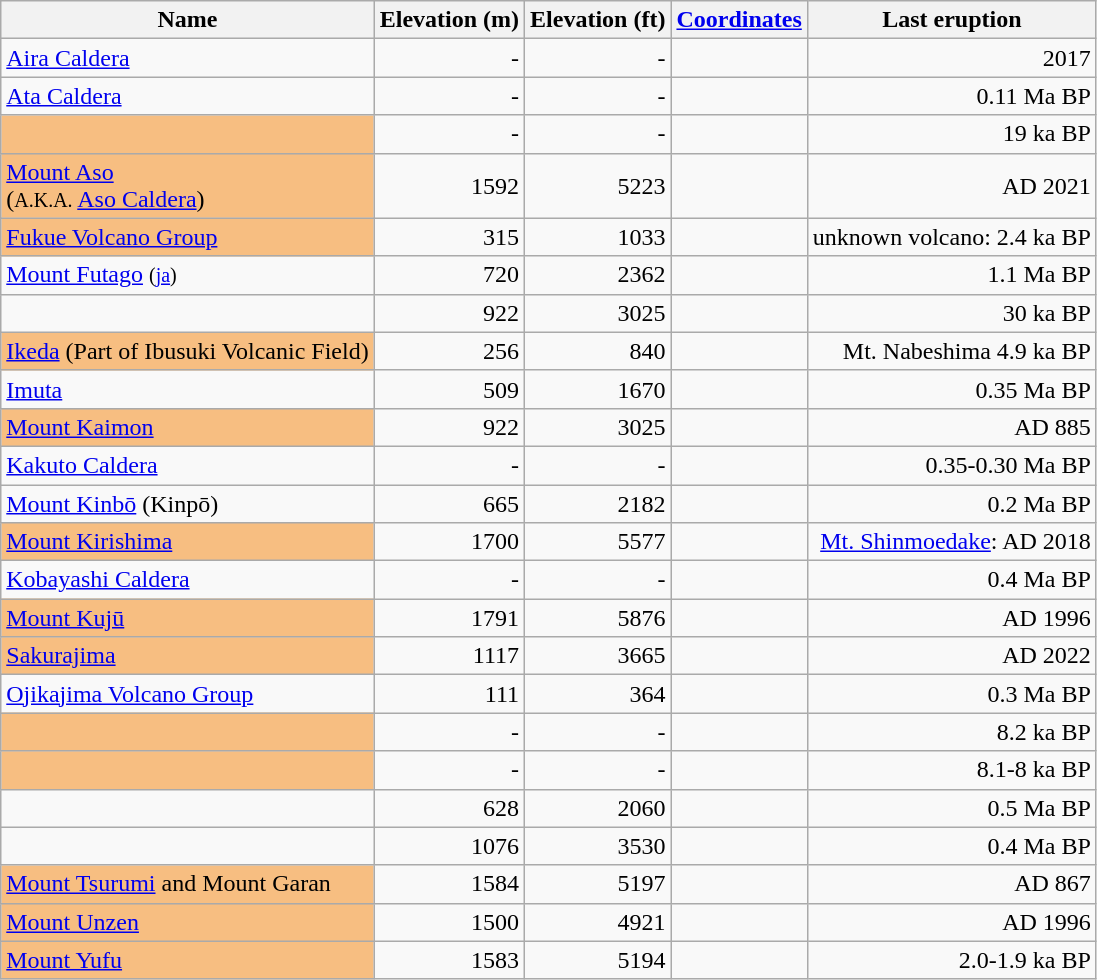<table class="wikitable sortable">
<tr>
<th>Name</th>
<th>Elevation (m)</th>
<th>Elevation (ft)</th>
<th><a href='#'>Coordinates</a></th>
<th>Last eruption</th>
</tr>
<tr align="right">
<td align="left"><a href='#'>Aira Caldera</a></td>
<td>-</td>
<td>-</td>
<td></td>
<td>2017</td>
</tr>
<tr align="right">
<td align="left"><a href='#'>Ata Caldera</a></td>
<td>-</td>
<td>-</td>
<td></td>
<td>0.11 Ma BP</td>
</tr>
<tr align="right">
<td align="left" style="background-color:#F7BE81"></td>
<td>-</td>
<td>-</td>
<td></td>
<td>19 ka BP</td>
</tr>
<tr align="right">
<td align="left" style="background-color:#F7BE81"><a href='#'>Mount Aso</a><br>(<small>A.K.A.</small> <a href='#'>Aso Caldera</a>)</td>
<td>1592</td>
<td>5223</td>
<td></td>
<td>AD 2021</td>
</tr>
<tr align="right">
<td align="left" style="background-color:#F7BE81"><a href='#'>Fukue Volcano Group</a></td>
<td>315</td>
<td>1033</td>
<td></td>
<td>unknown volcano: 2.4 ka BP</td>
</tr>
<tr align="right">
<td align="left"><a href='#'>Mount Futago</a> <small>(<a href='#'>ja</a>)</small></td>
<td>720</td>
<td>2362</td>
<td></td>
<td>1.1 Ma BP</td>
</tr>
<tr align="right">
<td align="left"></td>
<td>922</td>
<td>3025</td>
<td></td>
<td>30 ka BP</td>
</tr>
<tr align="right">
<td align="left" style="background-color:#F7BE81"><a href='#'>Ikeda</a> (Part of Ibusuki Volcanic Field)</td>
<td>256</td>
<td>840</td>
<td></td>
<td>Mt. Nabeshima 4.9 ka BP</td>
</tr>
<tr align="right">
<td align="left"><a href='#'>Imuta</a></td>
<td>509</td>
<td>1670</td>
<td></td>
<td>0.35 Ma BP</td>
</tr>
<tr align="right">
<td align="left" style="background-color:#F7BE81"><a href='#'>Mount Kaimon</a></td>
<td>922</td>
<td>3025</td>
<td></td>
<td>AD 885</td>
</tr>
<tr align="right">
<td align="left"><a href='#'>Kakuto Caldera</a></td>
<td>-</td>
<td>-</td>
<td></td>
<td>0.35-0.30 Ma BP</td>
</tr>
<tr align="right">
<td align="left"><a href='#'>Mount Kinbō</a> (Kinpō)</td>
<td>665</td>
<td>2182</td>
<td></td>
<td>0.2 Ma BP</td>
</tr>
<tr align="right">
<td align="left" style="background-color:#F7BE81"><a href='#'>Mount Kirishima</a></td>
<td>1700</td>
<td>5577</td>
<td></td>
<td><a href='#'>Mt. Shinmoedake</a>: AD 2018</td>
</tr>
<tr align="right">
<td align="left"><a href='#'>Kobayashi Caldera</a></td>
<td>-</td>
<td>-</td>
<td></td>
<td>0.4 Ma BP</td>
</tr>
<tr align="right">
<td align="left" style="background-color:#F7BE81"><a href='#'>Mount Kujū</a></td>
<td>1791</td>
<td>5876</td>
<td></td>
<td>AD 1996</td>
</tr>
<tr align="right">
<td align="left" style="background-color:#F7BE81"><a href='#'>Sakurajima</a></td>
<td>1117</td>
<td>3665</td>
<td></td>
<td>AD 2022</td>
</tr>
<tr align="right">
<td align="left"><a href='#'>Ojikajima Volcano Group</a></td>
<td>111</td>
<td>364</td>
<td></td>
<td>0.3 Ma BP</td>
</tr>
<tr align="right">
<td align="left" style="background-color:#F7BE81"></td>
<td>-</td>
<td>-</td>
<td></td>
<td>8.2 ka BP</td>
</tr>
<tr align="right">
<td align="left" style="background-color:#F7BE81"></td>
<td>-</td>
<td>-</td>
<td></td>
<td>8.1-8 ka BP</td>
</tr>
<tr align="right">
<td align="left"></td>
<td>628</td>
<td>2060</td>
<td></td>
<td>0.5 Ma BP</td>
</tr>
<tr align="right">
<td align="left"></td>
<td>1076</td>
<td>3530</td>
<td></td>
<td>0.4 Ma BP</td>
</tr>
<tr align="right">
<td align="left" style="background-color:#F7BE81"><a href='#'>Mount Tsurumi</a> and Mount Garan</td>
<td>1584</td>
<td>5197</td>
<td></td>
<td>AD 867</td>
</tr>
<tr align="right">
<td align="left" style="background-color:#F7BE81"><a href='#'>Mount Unzen</a></td>
<td>1500</td>
<td>4921</td>
<td></td>
<td>AD 1996</td>
</tr>
<tr align="right">
<td align="left" style="background-color:#F7BE81"><a href='#'>Mount Yufu</a></td>
<td>1583</td>
<td>5194</td>
<td></td>
<td>2.0-1.9 ka BP</td>
</tr>
</table>
